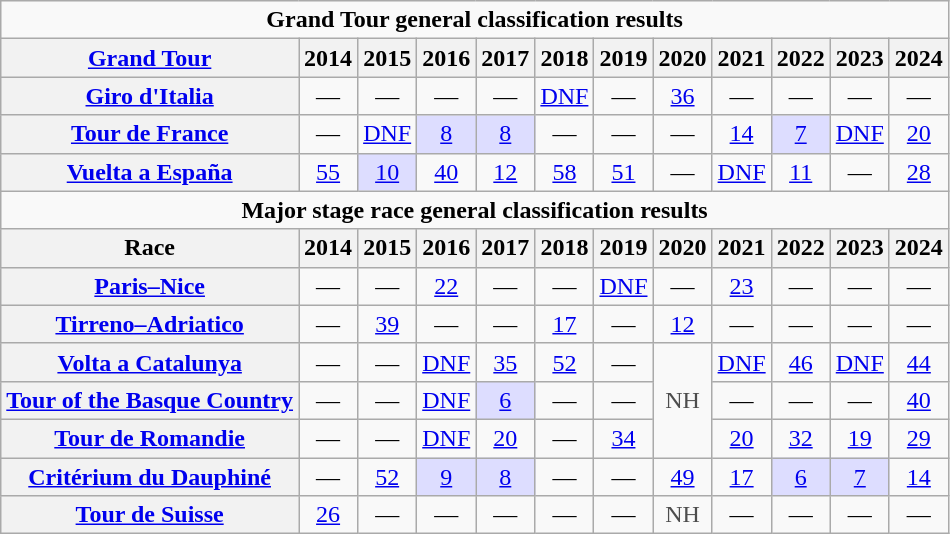<table class="wikitable plainrowheaders">
<tr>
<td colspan=12 align="center"><strong>Grand Tour general classification results</strong></td>
</tr>
<tr>
<th scope="col"><a href='#'>Grand Tour</a></th>
<th scope="col">2014</th>
<th scope="col">2015</th>
<th scope="col">2016</th>
<th scope="col">2017</th>
<th scope="col">2018</th>
<th scope="col">2019</th>
<th scope="col">2020</th>
<th scope="col">2021</th>
<th scope="col">2022</th>
<th scope="col">2023</th>
<th scope="col">2024</th>
</tr>
<tr style="text-align:center;">
<th scope="row"> <a href='#'>Giro d'Italia</a></th>
<td>—</td>
<td>—</td>
<td>—</td>
<td>—</td>
<td><a href='#'>DNF</a></td>
<td>—</td>
<td><a href='#'>36</a></td>
<td>—</td>
<td>—</td>
<td>—</td>
<td>—</td>
</tr>
<tr style="text-align:center;">
<th scope="row"> <a href='#'>Tour de France</a></th>
<td>—</td>
<td><a href='#'>DNF</a></td>
<td style="background:#ddf;"><a href='#'>8</a></td>
<td style="background:#ddf;"><a href='#'>8</a></td>
<td>—</td>
<td>—</td>
<td>—</td>
<td><a href='#'>14</a></td>
<td style="background:#ddf;"><a href='#'>7</a></td>
<td><a href='#'>DNF</a></td>
<td><a href='#'>20</a></td>
</tr>
<tr style="text-align:center;">
<th scope="row"> <a href='#'>Vuelta a España</a></th>
<td><a href='#'>55</a></td>
<td style="background:#ddf;"><a href='#'>10</a></td>
<td><a href='#'>40</a></td>
<td><a href='#'>12</a></td>
<td><a href='#'>58</a></td>
<td><a href='#'>51</a></td>
<td>—</td>
<td><a href='#'>DNF</a></td>
<td><a href='#'>11</a></td>
<td>—</td>
<td><a href='#'>28</a></td>
</tr>
<tr>
<td colspan=12 align="center"><strong>Major stage race general classification results</strong></td>
</tr>
<tr>
<th scope="col">Race</th>
<th scope="col">2014</th>
<th scope="col">2015</th>
<th scope="col">2016</th>
<th scope="col">2017</th>
<th scope="col">2018</th>
<th scope="col">2019</th>
<th scope="col">2020</th>
<th scope="col">2021</th>
<th scope="col">2022</th>
<th scope="col">2023</th>
<th scope="col">2024</th>
</tr>
<tr style="text-align:center;">
<th scope="row"> <a href='#'>Paris–Nice</a></th>
<td>—</td>
<td>—</td>
<td><a href='#'>22</a></td>
<td>—</td>
<td>—</td>
<td><a href='#'>DNF</a></td>
<td>—</td>
<td><a href='#'>23</a></td>
<td>—</td>
<td>—</td>
<td>—</td>
</tr>
<tr style="text-align:center;">
<th scope="row"> <a href='#'>Tirreno–Adriatico</a></th>
<td>—</td>
<td><a href='#'>39</a></td>
<td>—</td>
<td>—</td>
<td><a href='#'>17</a></td>
<td>—</td>
<td><a href='#'>12</a></td>
<td>—</td>
<td>—</td>
<td>—</td>
<td>—</td>
</tr>
<tr style="text-align:center;">
<th scope="row"> <a href='#'>Volta a Catalunya</a></th>
<td>—</td>
<td>—</td>
<td><a href='#'>DNF</a></td>
<td><a href='#'>35</a></td>
<td><a href='#'>52</a></td>
<td>—</td>
<td style="color:#4d4d4d;" rowspan=3>NH</td>
<td><a href='#'>DNF</a></td>
<td><a href='#'>46</a></td>
<td><a href='#'>DNF</a></td>
<td><a href='#'>44</a></td>
</tr>
<tr style="text-align:center;">
<th scope="row"> <a href='#'>Tour of the Basque Country</a></th>
<td>—</td>
<td>—</td>
<td><a href='#'>DNF</a></td>
<td style="background:#ddf;"><a href='#'>6</a></td>
<td>—</td>
<td>—</td>
<td>—</td>
<td>—</td>
<td>—</td>
<td><a href='#'>40</a></td>
</tr>
<tr style="text-align:center;">
<th scope="row"> <a href='#'>Tour de Romandie</a></th>
<td>—</td>
<td>—</td>
<td><a href='#'>DNF</a></td>
<td><a href='#'>20</a></td>
<td>—</td>
<td><a href='#'>34</a></td>
<td><a href='#'>20</a></td>
<td><a href='#'>32</a></td>
<td><a href='#'>19</a></td>
<td><a href='#'>29</a></td>
</tr>
<tr style="text-align:center;">
<th scope="row"> <a href='#'>Critérium du Dauphiné</a></th>
<td>—</td>
<td><a href='#'>52</a></td>
<td style="background:#ddf;"><a href='#'>9</a></td>
<td style="background:#ddf;"><a href='#'>8</a></td>
<td>—</td>
<td>—</td>
<td><a href='#'>49</a></td>
<td><a href='#'>17</a></td>
<td style="background:#ddf;"><a href='#'>6</a></td>
<td style="background:#ddf;"><a href='#'>7</a></td>
<td><a href='#'>14</a></td>
</tr>
<tr style="text-align:center;">
<th scope="row"> <a href='#'>Tour de Suisse</a></th>
<td><a href='#'>26</a></td>
<td>—</td>
<td>—</td>
<td>—</td>
<td>—</td>
<td>—</td>
<td style="color:#4d4d4d;">NH</td>
<td>—</td>
<td>—</td>
<td>—</td>
<td>—</td>
</tr>
</table>
